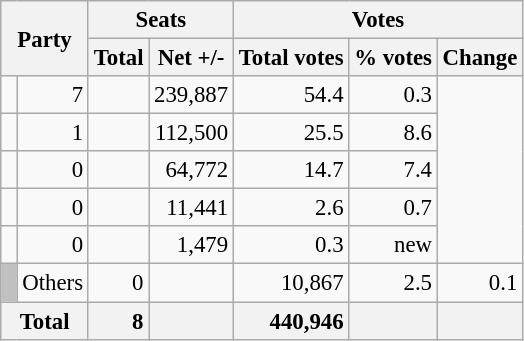<table class="wikitable" style="text-align:right; font-size:95%;">
<tr>
<th colspan="2" rowspan="2">Party</th>
<th colspan="2">Seats</th>
<th colspan="3">Votes</th>
</tr>
<tr>
<th>Total</th>
<th>Net +/-</th>
<th>Total votes</th>
<th>% votes</th>
<th>Change</th>
</tr>
<tr>
<td></td>
<td>7</td>
<td></td>
<td>239,887</td>
<td>54.4</td>
<td>0.3</td>
</tr>
<tr>
<td></td>
<td>1</td>
<td></td>
<td>112,500</td>
<td>25.5</td>
<td>8.6</td>
</tr>
<tr>
<td></td>
<td>0</td>
<td></td>
<td>64,772</td>
<td>14.7</td>
<td>7.4</td>
</tr>
<tr>
<td></td>
<td>0</td>
<td></td>
<td>11,441</td>
<td>2.6</td>
<td>0.7</td>
</tr>
<tr>
<td></td>
<td>0</td>
<td></td>
<td>1,479</td>
<td>0.3</td>
<td>new</td>
</tr>
<tr>
<td style="background:silver;"> </td>
<td align=left>Others</td>
<td>0</td>
<td></td>
<td>10,867</td>
<td>2.5</td>
<td>0.1</td>
</tr>
<tr>
<th colspan="2" style="background:#f2f2f2">Total</th>
<td style="background:#f2f2f2;"><strong>8</strong></td>
<td style="background:#f2f2f2;"></td>
<td style="background:#f2f2f2;"><strong>440,946</strong></td>
<td style="background:#f2f2f2;"></td>
<td style="background:#f2f2f2;"></td>
</tr>
</table>
